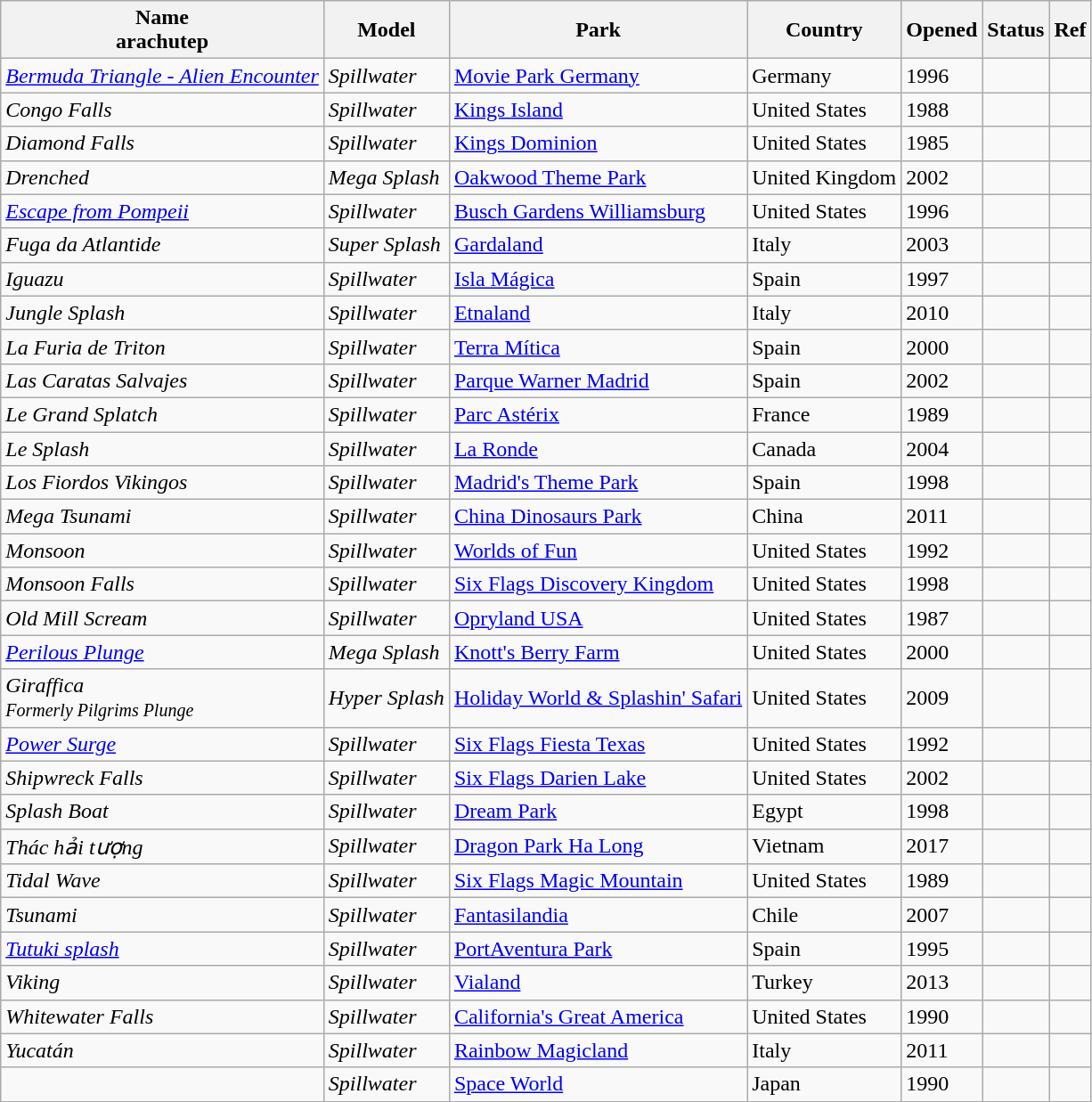<table class= "wikitable sortable">
<tr>
<th>Name<br>arachutep</th>
<th>Model</th>
<th>Park</th>
<th>Country</th>
<th>Opened</th>
<th>Status</th>
<th>Ref</th>
</tr>
<tr>
<td><em><a href='#'>Bermuda Triangle - Alien Encounter</a></em></td>
<td><em>Spillwater</em></td>
<td><a href='#'>Movie Park Germany</a></td>
<td> Germany</td>
<td>1996</td>
<td></td>
<td></td>
</tr>
<tr>
<td><em>Congo Falls</em></td>
<td><em>Spillwater</em></td>
<td><a href='#'>Kings Island</a></td>
<td> United States</td>
<td>1988</td>
<td></td>
<td></td>
</tr>
<tr>
<td><em>Diamond Falls</em></td>
<td><em>Spillwater</em></td>
<td><a href='#'>Kings Dominion</a></td>
<td> United States</td>
<td>1985</td>
<td></td>
<td></td>
</tr>
<tr>
<td><em>Drenched</em></td>
<td><em>Mega Splash</em></td>
<td><a href='#'>Oakwood Theme Park</a></td>
<td> United Kingdom</td>
<td>2002</td>
<td></td>
<td></td>
</tr>
<tr>
<td><em><a href='#'>Escape from Pompeii</a></em></td>
<td><em>Spillwater</em></td>
<td><a href='#'>Busch Gardens Williamsburg</a></td>
<td> United States</td>
<td>1996</td>
<td></td>
<td></td>
</tr>
<tr>
<td><em>Fuga da Atlantide</em></td>
<td><em>Super Splash</em></td>
<td><a href='#'>Gardaland</a></td>
<td> Italy</td>
<td>2003</td>
<td></td>
<td></td>
</tr>
<tr>
<td><em>Iguazu</em></td>
<td><em>Spillwater</em></td>
<td><a href='#'>Isla Mágica</a></td>
<td> Spain</td>
<td>1997</td>
<td></td>
<td></td>
</tr>
<tr>
<td><em>Jungle Splash</em></td>
<td><em>Spillwater</em></td>
<td><a href='#'>Etnaland</a></td>
<td> Italy</td>
<td>2010</td>
<td></td>
<td></td>
</tr>
<tr>
<td><em>La Furia de Triton</em></td>
<td><em>Spillwater</em></td>
<td><a href='#'>Terra Mítica</a></td>
<td> Spain</td>
<td>2000</td>
<td></td>
<td></td>
</tr>
<tr>
<td><em>Las Caratas Salvajes</em></td>
<td><em>Spillwater</em></td>
<td><a href='#'>Parque Warner Madrid</a></td>
<td> Spain</td>
<td>2002</td>
<td></td>
<td></td>
</tr>
<tr>
<td><em>Le Grand Splatch</em></td>
<td><em>Spillwater</em></td>
<td><a href='#'>Parc Astérix</a></td>
<td> France</td>
<td>1989</td>
<td></td>
<td></td>
</tr>
<tr>
<td><em>Le Splash</em></td>
<td><em>Spillwater</em></td>
<td><a href='#'>La Ronde</a></td>
<td> Canada</td>
<td>2004</td>
<td></td>
<td></td>
</tr>
<tr>
<td><em>Los Fiordos Vikingos</em></td>
<td><em>Spillwater</em></td>
<td><a href='#'>Madrid's Theme Park</a></td>
<td> Spain</td>
<td>1998</td>
<td></td>
<td></td>
</tr>
<tr>
<td><em>Mega Tsunami</em></td>
<td><em>Spillwater</em></td>
<td><a href='#'>China Dinosaurs Park</a></td>
<td> China</td>
<td>2011</td>
<td></td>
<td></td>
</tr>
<tr>
<td><em>Monsoon</em></td>
<td><em>Spillwater</em></td>
<td><a href='#'>Worlds of Fun</a></td>
<td> United States</td>
<td>1992</td>
<td></td>
<td></td>
</tr>
<tr>
<td><em>Monsoon Falls</em></td>
<td><em>Spillwater</em></td>
<td><a href='#'>Six Flags Discovery Kingdom</a></td>
<td> United States</td>
<td>1998</td>
<td></td>
<td></td>
</tr>
<tr>
<td><em>Old Mill Scream</em></td>
<td><em>Spillwater</em></td>
<td><a href='#'>Opryland USA</a></td>
<td> United States</td>
<td>1987</td>
<td></td>
<td></td>
</tr>
<tr>
<td><em><a href='#'>Perilous Plunge</a></em></td>
<td><em>Mega Splash</em></td>
<td><a href='#'>Knott's Berry Farm</a></td>
<td> United States</td>
<td>2000</td>
<td></td>
<td></td>
</tr>
<tr>
<td><em>Giraffica<br><small>Formerly Pilgrims Plunge</small></em></td>
<td><em>Hyper Splash</em></td>
<td><a href='#'>Holiday World & Splashin' Safari</a></td>
<td> United States</td>
<td>2009</td>
<td></td>
<td></td>
</tr>
<tr>
<td><em><a href='#'>Power Surge</a></em></td>
<td><em>Spillwater</em></td>
<td><a href='#'>Six Flags Fiesta Texas</a></td>
<td> United States</td>
<td>1992</td>
<td></td>
<td></td>
</tr>
<tr>
<td><em>Shipwreck Falls</em></td>
<td><em>Spillwater</em></td>
<td><a href='#'>Six Flags Darien Lake</a></td>
<td> United States</td>
<td>2002</td>
<td></td>
<td></td>
</tr>
<tr>
<td><em>Splash Boat</em></td>
<td><em>Spillwater</em></td>
<td><a href='#'>Dream Park</a></td>
<td> Egypt</td>
<td>1998</td>
<td></td>
<td></td>
</tr>
<tr>
<td><em>Thác hải tượng</em></td>
<td><em>Spillwater</em></td>
<td><a href='#'>Dragon Park Ha Long</a></td>
<td> Vietnam</td>
<td>2017</td>
<td></td>
<td></td>
</tr>
<tr>
<td><em>Tidal Wave</em></td>
<td><em>Spillwater</em></td>
<td><a href='#'>Six Flags Magic Mountain</a></td>
<td> United States</td>
<td>1989</td>
<td></td>
<td></td>
</tr>
<tr>
<td><em>Tsunami</em></td>
<td><em>Spillwater</em></td>
<td><a href='#'>Fantasilandia</a></td>
<td> Chile</td>
<td>2007</td>
<td></td>
<td></td>
</tr>
<tr>
<td><em><a href='#'>Tutuki splash</a></em></td>
<td><em>Spillwater</em></td>
<td><a href='#'>PortAventura Park</a></td>
<td> Spain</td>
<td>1995</td>
<td></td>
<td></td>
</tr>
<tr>
<td><em>Viking</em></td>
<td><em>Spillwater</em></td>
<td><a href='#'>Vialand</a></td>
<td> Turkey</td>
<td>2013</td>
<td></td>
<td></td>
</tr>
<tr>
<td><em>Whitewater Falls</em></td>
<td><em>Spillwater</em></td>
<td><a href='#'>California's Great America</a></td>
<td> United States</td>
<td>1990</td>
<td></td>
<td></td>
</tr>
<tr>
<td><em>Yucatán</em></td>
<td><em>Spillwater</em></td>
<td><a href='#'>Rainbow Magicland</a></td>
<td> Italy</td>
<td>2011</td>
<td></td>
<td></td>
</tr>
<tr>
<td><em></em></td>
<td><em>Spillwater</em></td>
<td><a href='#'>Space World</a></td>
<td> Japan</td>
<td>1990</td>
<td></td>
<td></td>
</tr>
<tr>
</tr>
</table>
